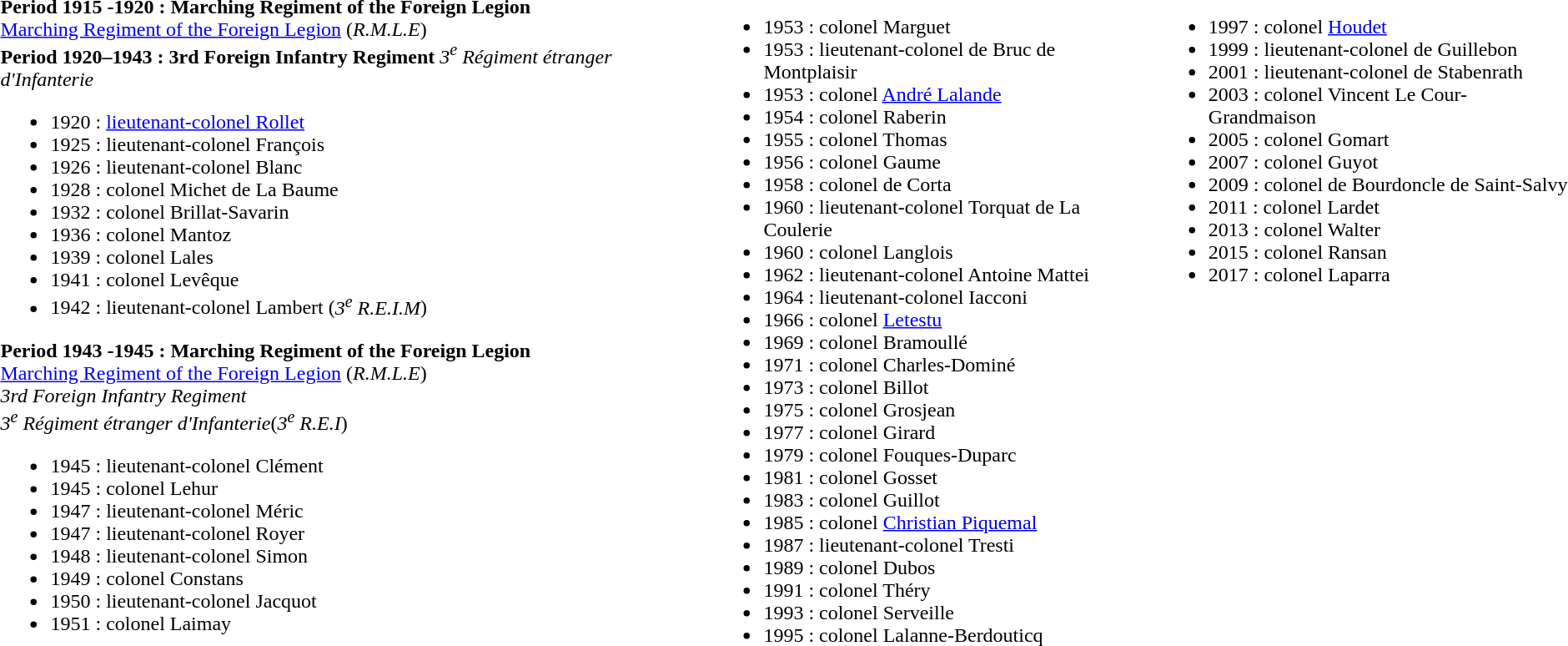<table>
<tr>
<td valign="top"><br><strong>Period 1915 -1920 : Marching Regiment of the Foreign Legion</strong><br>
<a href='#'>Marching Regiment of the Foreign Legion</a> (<em>R.M.L.E</em>)<br><strong>Period 1920–1943 : 3rd Foreign Infantry Regiment</strong>
<em>3<sup>e</sup> Régiment étranger d'Infanterie</em><ul><li>1920 : <a href='#'>lieutenant-colonel Rollet</a></li><li>1925 : lieutenant-colonel François</li><li>1926 : lieutenant-colonel Blanc</li><li>1928 : colonel Michet de La Baume</li><li>1932 : colonel Brillat-Savarin</li><li>1936 : colonel Mantoz</li><li>1939 : colonel Lales</li><li>1941 : colonel Levêque</li><li>1942 : lieutenant-colonel Lambert (<em>3<sup>e</sup> R.E.I.M</em>)</li></ul><strong>Period 1943 -1945 : Marching Regiment of the Foreign Legion</strong><br>
<a href='#'>Marching Regiment of the Foreign Legion</a> (<em>R.M.L.E</em>)<br><em> 3rd Foreign Infantry Regiment </em><br>
<em>3<sup>e</sup> Régiment étranger d'Infanterie</em>(<em>3<sup>e</sup> R.E.I</em>)<ul><li>1945 : lieutenant-colonel Clément</li><li>1945 : colonel Lehur</li><li>1947 : lieutenant-colonel Méric</li><li>1947 : lieutenant-colonel Royer</li><li>1948 : lieutenant-colonel Simon</li><li>1949 : colonel Constans</li><li>1950 : lieutenant-colonel Jacquot</li><li>1951 : colonel Laimay</li></ul></td>
<td valign="top"><br><ul><li>1953 : colonel Marguet</li><li>1953 : lieutenant-colonel de Bruc de Montplaisir</li><li>1953 : colonel <a href='#'>André Lalande</a></li><li>1954 : colonel Raberin</li><li>1955 : colonel Thomas</li><li>1956 : colonel Gaume</li><li>1958 : colonel de Corta</li><li>1960 : lieutenant-colonel Torquat de La Coulerie</li><li>1960 : colonel Langlois</li><li>1962 : lieutenant-colonel Antoine Mattei</li><li>1964 : lieutenant-colonel Iacconi</li><li>1966 : colonel <a href='#'>Letestu</a></li><li>1969 : colonel Bramoullé</li><li>1971 : colonel Charles-Dominé</li><li>1973 : colonel Billot</li><li>1975 : colonel Grosjean</li><li>1977 : colonel Girard</li><li>1979 : colonel Fouques-Duparc</li><li>1981 : colonel Gosset</li><li>1983 : colonel Guillot</li><li>1985 : colonel <a href='#'>Christian Piquemal</a></li><li>1987 : lieutenant-colonel Tresti</li><li>1989 : colonel Dubos</li><li>1991 : colonel Théry</li><li>1993 : colonel Serveille</li><li>1995 : colonel Lalanne-Berdouticq</li></ul></td>
<td valign="top"><br><ul><li>1997 : colonel <a href='#'>Houdet</a></li><li>1999 : lieutenant-colonel de Guillebon</li><li>2001 : lieutenant-colonel de Stabenrath</li><li>2003 : colonel Vincent Le Cour-Grandmaison</li><li>2005 : colonel Gomart</li><li>2007 : colonel Guyot</li><li>2009 : colonel de Bourdoncle de Saint-Salvy</li><li>2011 : colonel Lardet</li><li>2013 : colonel Walter</li><li>2015 : colonel Ransan</li><li>2017 : colonel Laparra</li></ul></td>
</tr>
</table>
